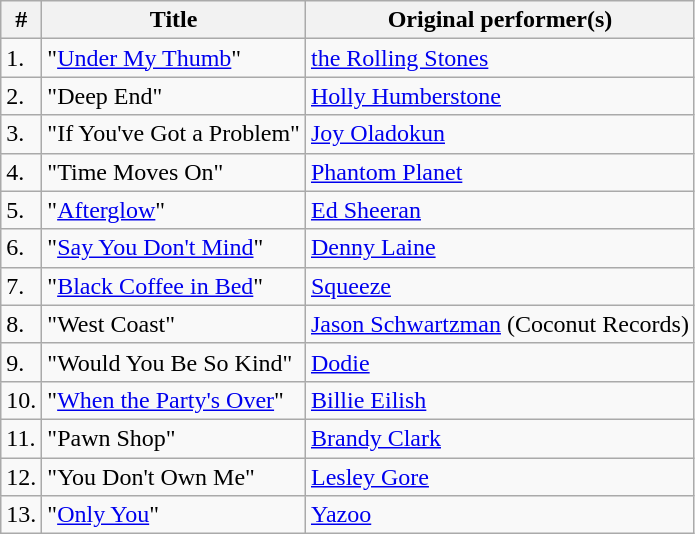<table class="wikitable">
<tr>
<th bgcolor="#ebf5ff">#</th>
<th bgcolor="#ebf5ff">Title</th>
<th bgcolor="#ebf5ff">Original performer(s)</th>
</tr>
<tr>
<td>1.</td>
<td>"<a href='#'>Under My Thumb</a>"</td>
<td><a href='#'>the Rolling Stones</a></td>
</tr>
<tr>
<td>2.</td>
<td>"Deep End"</td>
<td><a href='#'>Holly Humberstone</a></td>
</tr>
<tr>
<td>3.</td>
<td>"If You've Got a Problem"</td>
<td><a href='#'>Joy Oladokun</a></td>
</tr>
<tr>
<td>4.</td>
<td>"Time Moves On"</td>
<td><a href='#'>Phantom Planet</a></td>
</tr>
<tr>
<td>5.</td>
<td>"<a href='#'>Afterglow</a>"</td>
<td><a href='#'>Ed Sheeran</a></td>
</tr>
<tr>
<td>6.</td>
<td>"<a href='#'>Say You Don't Mind</a>"</td>
<td><a href='#'>Denny Laine</a></td>
</tr>
<tr>
<td>7.</td>
<td>"<a href='#'>Black Coffee in Bed</a>"</td>
<td><a href='#'>Squeeze</a></td>
</tr>
<tr>
<td>8.</td>
<td>"West Coast"</td>
<td><a href='#'>Jason Schwartzman</a> (Coconut Records)</td>
</tr>
<tr>
<td>9.</td>
<td>"Would You Be So Kind"</td>
<td><a href='#'>Dodie</a></td>
</tr>
<tr>
<td>10.</td>
<td>"<a href='#'>When the Party's Over</a>"</td>
<td><a href='#'>Billie Eilish</a></td>
</tr>
<tr>
<td>11.</td>
<td>"Pawn Shop"</td>
<td><a href='#'>Brandy Clark</a></td>
</tr>
<tr>
<td>12.</td>
<td>"You Don't Own Me"</td>
<td><a href='#'>Lesley Gore</a></td>
</tr>
<tr>
<td>13.</td>
<td>"<a href='#'>Only You</a>"</td>
<td><a href='#'>Yazoo</a></td>
</tr>
</table>
